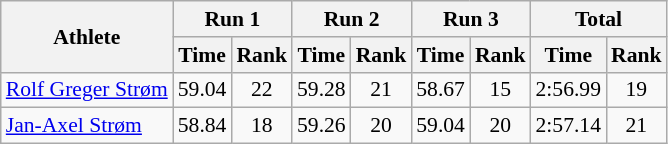<table class="wikitable" border="1" style="font-size:90%">
<tr>
<th rowspan="2">Athlete</th>
<th colspan="2">Run 1</th>
<th colspan="2">Run 2</th>
<th colspan="2">Run 3</th>
<th colspan="2">Total</th>
</tr>
<tr>
<th>Time</th>
<th>Rank</th>
<th>Time</th>
<th>Rank</th>
<th>Time</th>
<th>Rank</th>
<th>Time</th>
<th>Rank</th>
</tr>
<tr>
<td><a href='#'>Rolf Greger Strøm</a></td>
<td align="center">59.04</td>
<td align="center">22</td>
<td align="center">59.28</td>
<td align="center">21</td>
<td align="center">58.67</td>
<td align="center">15</td>
<td align="center">2:56.99</td>
<td align="center">19</td>
</tr>
<tr>
<td><a href='#'>Jan-Axel Strøm</a></td>
<td align="center">58.84</td>
<td align="center">18</td>
<td align="center">59.26</td>
<td align="center">20</td>
<td align="center">59.04</td>
<td align="center">20</td>
<td align="center">2:57.14</td>
<td align="center">21</td>
</tr>
</table>
